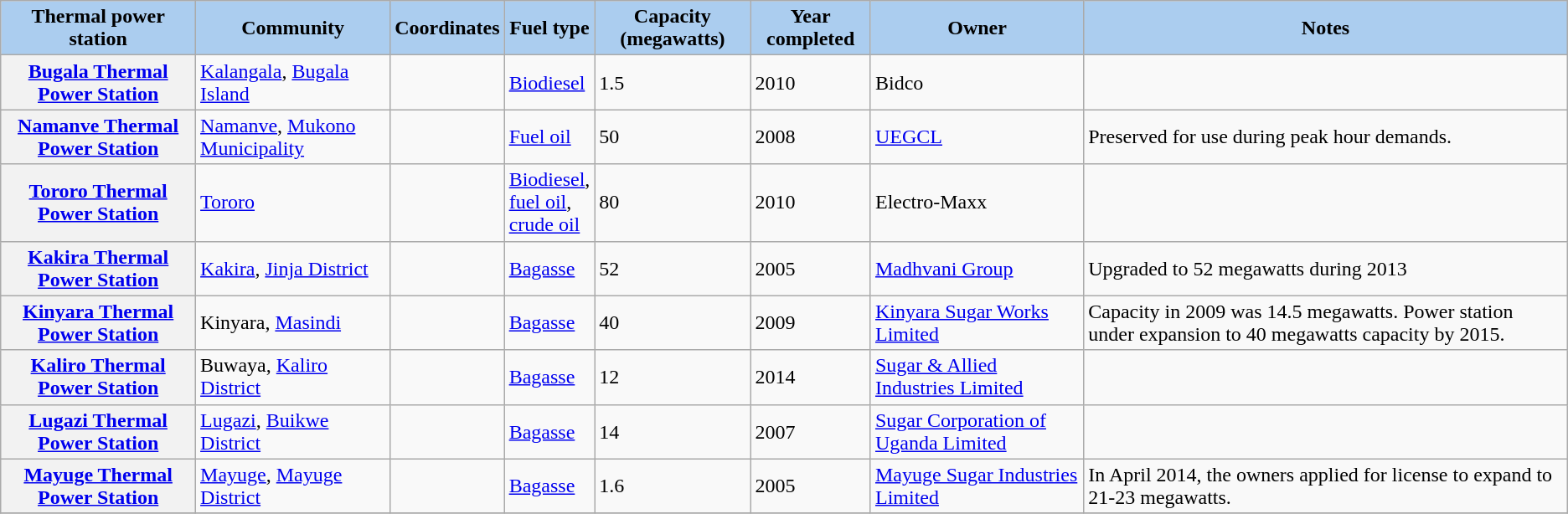<table class="wikitable sortable">
<tr>
<th style="background-color:#ABCDEF;">Thermal power station</th>
<th style="background-color:#ABCDEF;">Community</th>
<th style="background-color:#ABCDEF;">Coordinates</th>
<th style="background-color:#ABCDEF;">Fuel type</th>
<th data-sort-type="number" style="background-color:#ABCDEF;">Capacity (megawatts)</th>
<th style="background-color:#ABCDEF;">Year completed</th>
<th style="background-color:#ABCDEF;">Owner</th>
<th style="background-color:#ABCDEF;">Notes</th>
</tr>
<tr>
<th><a href='#'>Bugala Thermal Power Station</a></th>
<td><a href='#'>Kalangala</a>, <a href='#'>Bugala Island</a></td>
<td></td>
<td><a href='#'>Biodiesel</a></td>
<td>1.5</td>
<td>2010</td>
<td>Bidco</td>
<td></td>
</tr>
<tr>
<th><a href='#'>Namanve Thermal Power Station</a></th>
<td><a href='#'>Namanve</a>, <a href='#'>Mukono Municipality</a></td>
<td></td>
<td><a href='#'>Fuel oil</a></td>
<td>50</td>
<td>2008</td>
<td><a href='#'>UEGCL</a></td>
<td>Preserved for use during peak hour demands.</td>
</tr>
<tr>
<th><a href='#'>Tororo Thermal Power Station</a></th>
<td><a href='#'>Tororo</a></td>
<td></td>
<td><a href='#'>Biodiesel</a>,<br><a href='#'>fuel oil</a>,<br><a href='#'>crude oil</a></td>
<td>80</td>
<td>2010</td>
<td>Electro-Maxx</td>
<td></td>
</tr>
<tr>
<th><a href='#'>Kakira Thermal Power Station</a></th>
<td><a href='#'>Kakira</a>, <a href='#'>Jinja District</a></td>
<td></td>
<td><a href='#'>Bagasse</a></td>
<td>52</td>
<td>2005</td>
<td><a href='#'>Madhvani Group</a></td>
<td>Upgraded to 52 megawatts during 2013</td>
</tr>
<tr>
<th><a href='#'>Kinyara Thermal Power Station</a></th>
<td>Kinyara, <a href='#'>Masindi</a></td>
<td></td>
<td><a href='#'>Bagasse</a></td>
<td>40</td>
<td>2009</td>
<td><a href='#'>Kinyara Sugar Works Limited</a></td>
<td>Capacity in 2009 was 14.5 megawatts. Power station under expansion to 40 megawatts capacity by 2015.</td>
</tr>
<tr>
<th><a href='#'>Kaliro Thermal Power Station</a></th>
<td>Buwaya, <a href='#'>Kaliro District</a></td>
<td></td>
<td><a href='#'>Bagasse</a></td>
<td>12</td>
<td>2014</td>
<td><a href='#'>Sugar & Allied Industries Limited</a></td>
<td></td>
</tr>
<tr>
<th><a href='#'>Lugazi Thermal Power Station</a></th>
<td><a href='#'>Lugazi</a>, <a href='#'>Buikwe District</a></td>
<td></td>
<td><a href='#'>Bagasse</a></td>
<td>14</td>
<td>2007</td>
<td><a href='#'>Sugar Corporation of Uganda Limited</a></td>
<td></td>
</tr>
<tr>
<th><a href='#'>Mayuge Thermal Power Station</a></th>
<td><a href='#'>Mayuge</a>, <a href='#'>Mayuge District</a></td>
<td></td>
<td><a href='#'>Bagasse</a></td>
<td>1.6</td>
<td>2005</td>
<td><a href='#'>Mayuge Sugar Industries Limited</a></td>
<td>In April 2014, the owners applied for license to expand to 21-23 megawatts.</td>
</tr>
<tr>
</tr>
</table>
